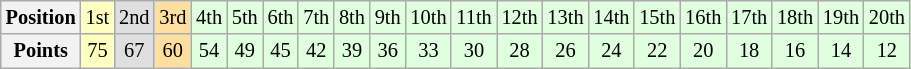<table class="wikitable" style="font-size:85%; text-align: center;">
<tr>
<th>Position</th>
<td style="background:#FFFFBF;">1st</td>
<td style="background:#DFDFDF;">2nd</td>
<td style="background:#FFDF9F;">3rd</td>
<td style="background:#DFFFDF;">4th</td>
<td style="background:#DFFFDF;">5th</td>
<td style="background:#DFFFDF;">6th</td>
<td style="background:#DFFFDF;">7th</td>
<td style="background:#DFFFDF;">8th</td>
<td style="background:#DFFFDF;">9th</td>
<td style="background:#DFFFDF;">10th</td>
<td style="background:#DFFFDF;">11th</td>
<td style="background:#DFFFDF;">12th</td>
<td style="background:#DFFFDF;">13th</td>
<td style="background:#DFFFDF;">14th</td>
<td style="background:#DFFFDF;">15th</td>
<td style="background:#DFFFDF;">16th</td>
<td style="background:#DFFFDF;">17th</td>
<td style="background:#DFFFDF;">18th</td>
<td style="background:#DFFFDF;">19th</td>
<td style="background:#DFFFDF;">20th</td>
</tr>
<tr>
<th>Points</th>
<td style="background:#FFFFBF;">75</td>
<td style="background:#DFDFDF;">67</td>
<td style="background:#FFDF9F;">60</td>
<td style="background:#DFFFDF;">54</td>
<td style="background:#DFFFDF;">49</td>
<td style="background:#DFFFDF;">45</td>
<td style="background:#DFFFDF;">42</td>
<td style="background:#DFFFDF;">39</td>
<td style="background:#DFFFDF;">36</td>
<td style="background:#DFFFDF;">33</td>
<td style="background:#DFFFDF;">30</td>
<td style="background:#DFFFDF;">28</td>
<td style="background:#DFFFDF;">26</td>
<td style="background:#DFFFDF;">24</td>
<td style="background:#DFFFDF;">22</td>
<td style="background:#DFFFDF;">20</td>
<td style="background:#DFFFDF;">18</td>
<td style="background:#DFFFDF;">16</td>
<td style="background:#DFFFDF;">14</td>
<td style="background:#DFFFDF;">12</td>
</tr>
</table>
